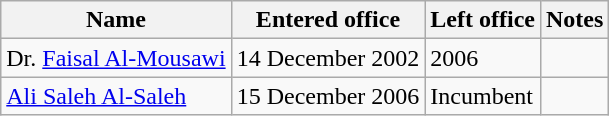<table class="wikitable">
<tr>
<th>Name</th>
<th>Entered office</th>
<th>Left office</th>
<th>Notes</th>
</tr>
<tr>
<td>Dr. <a href='#'>Faisal Al-Mousawi</a></td>
<td>14 December 2002</td>
<td>2006</td>
<td></td>
</tr>
<tr>
<td><a href='#'>Ali Saleh Al-Saleh</a></td>
<td>15 December 2006</td>
<td>Incumbent</td>
<td></td>
</tr>
</table>
